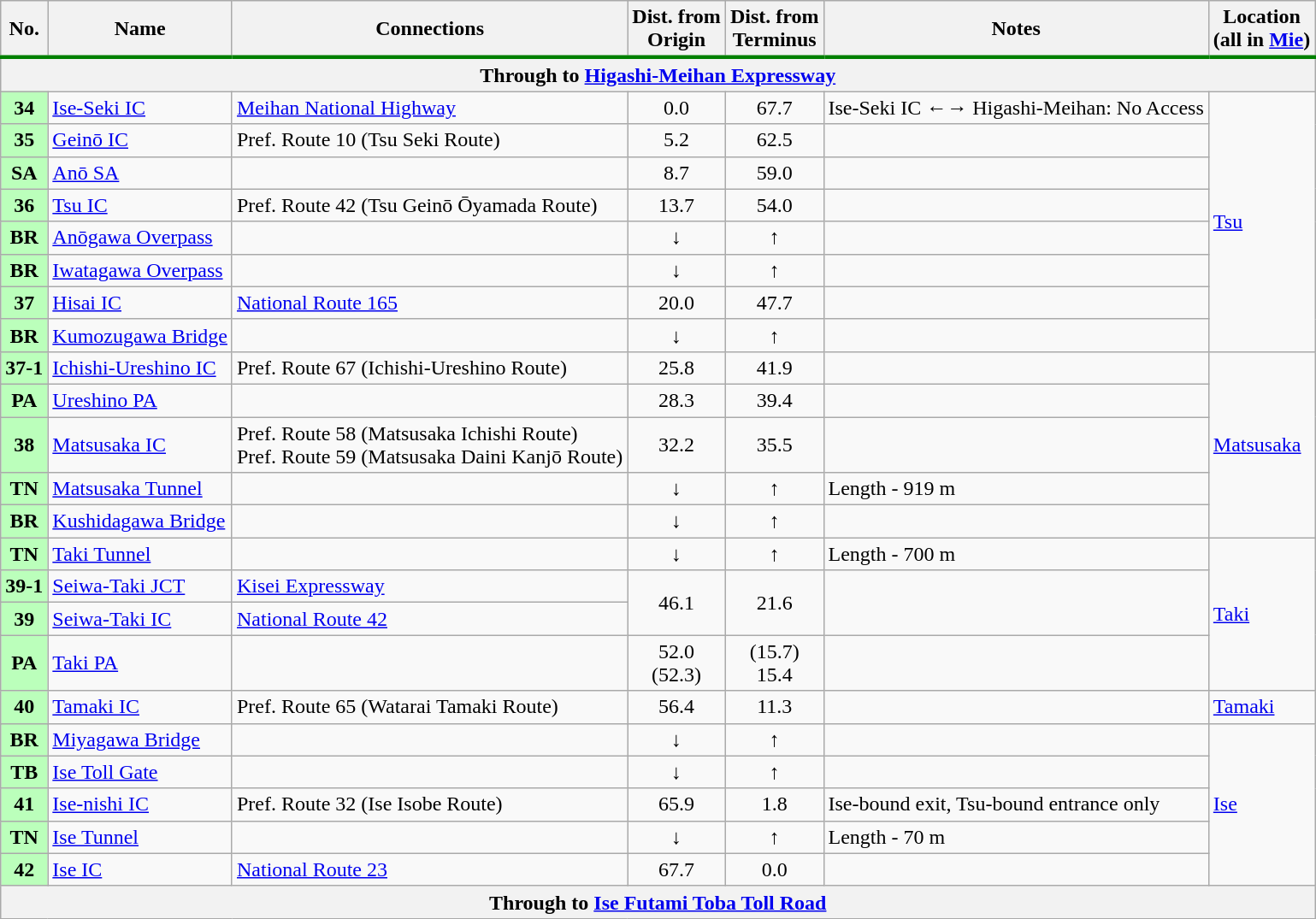<table class="wikitable">
<tr>
<th style="border-bottom:3px solid green;">No.</th>
<th style="border-bottom:3px solid green;">Name</th>
<th style="border-bottom:3px solid green;">Connections</th>
<th style="border-bottom:3px solid green;">Dist. from<br>Origin</th>
<th style="border-bottom:3px solid green;">Dist. from<br>Terminus</th>
<th style="border-bottom:3px solid green;">Notes</th>
<th style="border-bottom:3px solid green;">Location<br>(all in <a href='#'>Mie</a>)</th>
</tr>
<tr>
<th colspan="7" style="text-align: center;"><strong>Through to  <a href='#'>Higashi-Meihan Expressway</a></strong></th>
</tr>
<tr>
<th style="background-color: #BFB;">34</th>
<td><a href='#'>Ise-Seki IC</a></td>
<td> <a href='#'>Meihan National Highway</a></td>
<td style="text-align: center;">0.0</td>
<td style="text-align: center;">67.7</td>
<td>Ise-Seki IC ←→ Higashi-Meihan: No Access</td>
<td rowspan="8"><a href='#'>Tsu</a></td>
</tr>
<tr>
<th style="background-color: #BFB;">35</th>
<td><a href='#'>Geinō IC</a></td>
<td>Pref. Route 10 (Tsu Seki Route)</td>
<td style="text-align: center;">5.2</td>
<td style="text-align: center;">62.5</td>
<td></td>
</tr>
<tr>
<th style="background-color: #BFB;">SA</th>
<td><a href='#'>Anō SA</a></td>
<td></td>
<td style="text-align: center;">8.7</td>
<td style="text-align: center;">59.0</td>
<td></td>
</tr>
<tr>
<th style="background-color: #BFB;">36</th>
<td><a href='#'>Tsu IC</a></td>
<td>Pref. Route 42 (Tsu Geinō Ōyamada Route)</td>
<td style="text-align: center;">13.7</td>
<td style="text-align: center;">54.0</td>
<td></td>
</tr>
<tr>
<th style="background-color: #BFB;">BR</th>
<td><a href='#'>Anōgawa Overpass</a></td>
<td></td>
<td style="text-align: center;">↓</td>
<td style="text-align: center;">↑</td>
<td></td>
</tr>
<tr>
<th style="background-color: #BFB;">BR</th>
<td><a href='#'>Iwatagawa Overpass</a></td>
<td></td>
<td style="text-align: center;">↓</td>
<td style="text-align: center;">↑</td>
<td></td>
</tr>
<tr>
<th style="background-color: #BFB;">37</th>
<td><a href='#'>Hisai IC</a></td>
<td> <a href='#'>National Route 165</a></td>
<td style="text-align: center;">20.0</td>
<td style="text-align: center;">47.7</td>
<td></td>
</tr>
<tr>
<th style="background-color: #BFB;">BR</th>
<td><a href='#'>Kumozugawa Bridge</a></td>
<td></td>
<td style="text-align: center;">↓</td>
<td style="text-align: center;">↑</td>
<td></td>
</tr>
<tr>
<th style="background-color: #BFB;">37-1</th>
<td><a href='#'>Ichishi-Ureshino IC</a></td>
<td>Pref. Route 67 (Ichishi-Ureshino Route)</td>
<td style="text-align: center;">25.8</td>
<td style="text-align: center;">41.9</td>
<td></td>
<td rowspan="5"><a href='#'>Matsusaka</a></td>
</tr>
<tr>
<th style="background-color: #BFB;">PA</th>
<td><a href='#'>Ureshino PA</a></td>
<td></td>
<td style="text-align: center;">28.3</td>
<td style="text-align: center;">39.4</td>
<td></td>
</tr>
<tr>
<th style="background-color: #BFB;">38</th>
<td><a href='#'>Matsusaka IC</a></td>
<td>Pref. Route 58 (Matsusaka Ichishi Route)<br>Pref. Route 59 (Matsusaka Daini Kanjō Route)</td>
<td style="text-align: center;">32.2</td>
<td style="text-align: center;">35.5</td>
<td></td>
</tr>
<tr>
<th style="background-color: #BFB;">TN</th>
<td><a href='#'>Matsusaka Tunnel</a></td>
<td></td>
<td style="text-align: center;">↓</td>
<td style="text-align: center;">↑</td>
<td>Length - 919 m</td>
</tr>
<tr>
<th style="background-color: #BFB;">BR</th>
<td><a href='#'>Kushidagawa Bridge</a></td>
<td></td>
<td style="text-align: center;">↓</td>
<td style="text-align: center;">↑</td>
<td></td>
</tr>
<tr>
<th style="background-color: #BFB;">TN</th>
<td><a href='#'>Taki Tunnel</a></td>
<td></td>
<td style="text-align: center;">↓</td>
<td style="text-align: center;">↑</td>
<td>Length - 700 m</td>
<td rowspan="4"><a href='#'>Taki</a></td>
</tr>
<tr>
<th style="background-color: #BFB;">39-1</th>
<td><a href='#'>Seiwa-Taki JCT</a></td>
<td> <a href='#'>Kisei Expressway</a></td>
<td rowspan="2" style="text-align: center;">46.1</td>
<td rowspan="2" style="text-align: center;">21.6</td>
<td rowspan="2"></td>
</tr>
<tr>
<th style="background-color: #BFB;">39</th>
<td><a href='#'>Seiwa-Taki IC</a></td>
<td> <a href='#'>National Route 42</a></td>
</tr>
<tr>
<th style="background-color: #BFB;">PA</th>
<td><a href='#'>Taki PA</a></td>
<td></td>
<td style="text-align: center;">52.0<br>(52.3)</td>
<td style="text-align: center;">(15.7)<br>15.4</td>
<td></td>
</tr>
<tr>
<th style="background-color: #BFB;">40</th>
<td><a href='#'>Tamaki IC</a></td>
<td>Pref. Route 65 (Watarai Tamaki Route)</td>
<td style="text-align: center;">56.4</td>
<td style="text-align: center;">11.3</td>
<td></td>
<td rowspan="2"><a href='#'>Tamaki</a></td>
</tr>
<tr>
<th rowspan="2" style="background-color: #BFB;">BR</th>
<td rowspan="2"><a href='#'>Miyagawa Bridge</a></td>
<td rowspan="2"></td>
<td rowspan="2" style="text-align: center;">↓</td>
<td rowspan="2" style="text-align: center;">↑</td>
<td rowspan="2"></td>
</tr>
<tr>
<td rowspan="5"><a href='#'>Ise</a></td>
</tr>
<tr>
<th style="background-color: #BFB;">TB</th>
<td><a href='#'>Ise Toll Gate</a></td>
<td></td>
<td style="text-align: center;">↓</td>
<td style="text-align: center;">↑</td>
<td></td>
</tr>
<tr>
<th style="background-color: #BFB;">41</th>
<td><a href='#'>Ise-nishi IC</a></td>
<td>Pref. Route 32 (Ise Isobe Route)</td>
<td style="text-align: center;">65.9</td>
<td style="text-align: center;">1.8</td>
<td>Ise-bound exit, Tsu-bound entrance only</td>
</tr>
<tr>
<th style="background-color: #BFB;">TN</th>
<td><a href='#'>Ise Tunnel</a></td>
<td></td>
<td style="text-align: center;">↓</td>
<td style="text-align: center;">↑</td>
<td>Length - 70 m</td>
</tr>
<tr>
<th style="background-color: #BFB;">42</th>
<td><a href='#'>Ise IC</a></td>
<td> <a href='#'>National Route 23</a></td>
<td style="text-align: center;">67.7</td>
<td style="text-align: center;">0.0</td>
<td></td>
</tr>
<tr>
<th colspan="7" style="text-align: center;"><strong>Through to  <a href='#'>Ise Futami Toba Toll Road</a></strong></th>
</tr>
</table>
